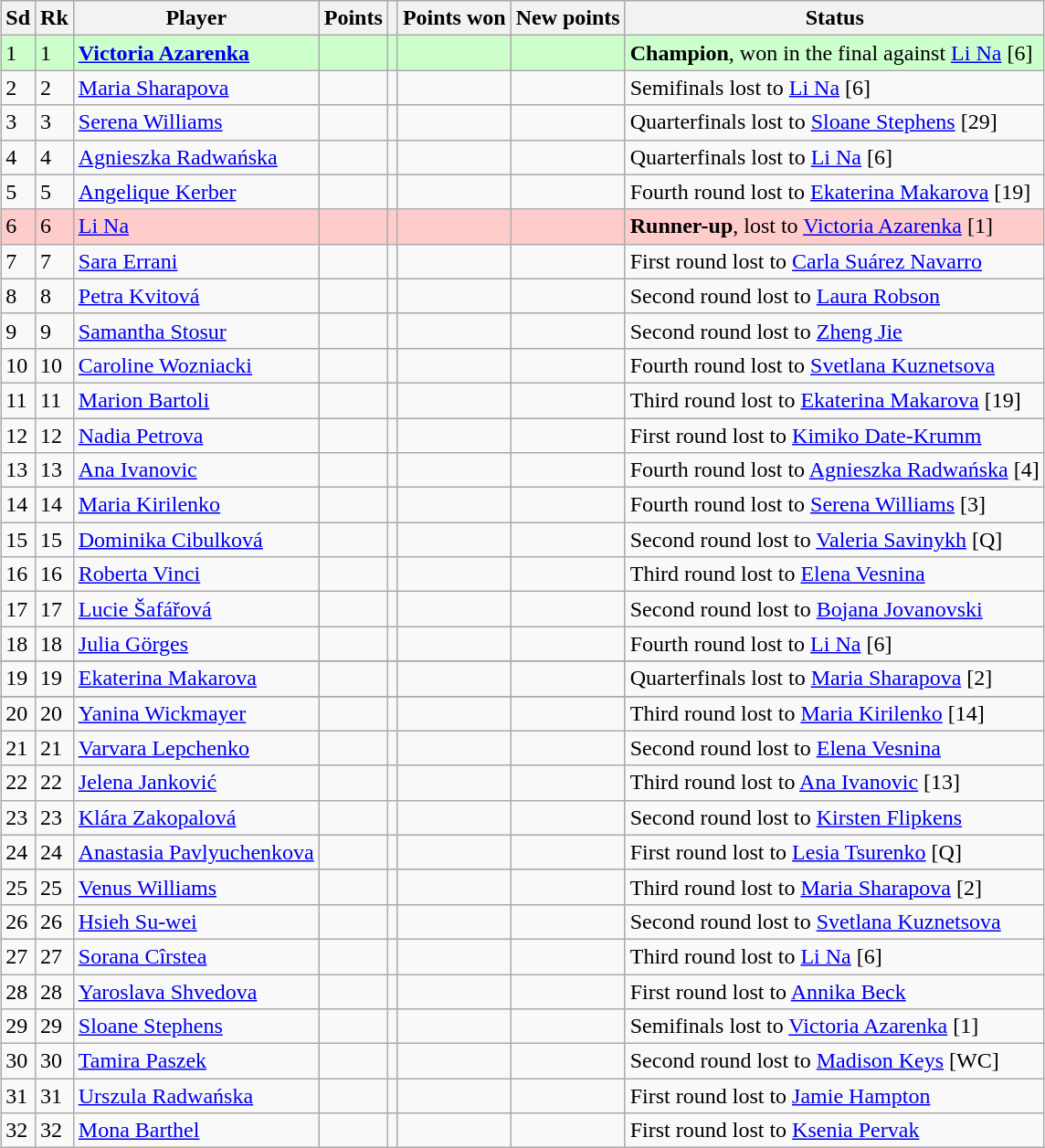<table class="wikitable sortable" style="margin:1em auto;">
<tr>
<th>Sd</th>
<th>Rk</th>
<th>Player</th>
<th>Points</th>
<th></th>
<th>Points won</th>
<th>New points</th>
<th>Status</th>
</tr>
<tr style="background:#cfc;">
<td>1</td>
<td>1</td>
<td><strong> <a href='#'>Victoria Azarenka</a></strong></td>
<td></td>
<td></td>
<td></td>
<td></td>
<td><strong>Champion</strong>, won in the final against  <a href='#'>Li Na</a> [6]</td>
</tr>
<tr>
<td>2</td>
<td>2</td>
<td> <a href='#'>Maria Sharapova</a></td>
<td></td>
<td></td>
<td></td>
<td></td>
<td>Semifinals lost to  <a href='#'>Li Na</a> [6]</td>
</tr>
<tr>
<td>3</td>
<td>3</td>
<td> <a href='#'>Serena Williams</a></td>
<td></td>
<td></td>
<td></td>
<td></td>
<td>Quarterfinals lost to  <a href='#'>Sloane Stephens</a> [29]</td>
</tr>
<tr>
<td>4</td>
<td>4</td>
<td> <a href='#'>Agnieszka Radwańska</a></td>
<td></td>
<td></td>
<td></td>
<td></td>
<td>Quarterfinals lost to  <a href='#'>Li Na</a> [6]</td>
</tr>
<tr>
<td>5</td>
<td>5</td>
<td> <a href='#'>Angelique Kerber</a></td>
<td></td>
<td></td>
<td></td>
<td></td>
<td>Fourth round lost to  <a href='#'>Ekaterina Makarova</a> [19]</td>
</tr>
<tr style="background:#fcc;">
<td>6</td>
<td>6</td>
<td> <a href='#'>Li Na</a></td>
<td></td>
<td></td>
<td></td>
<td></td>
<td><strong>Runner-up</strong>, lost to  <a href='#'>Victoria Azarenka</a> [1]</td>
</tr>
<tr>
<td>7</td>
<td>7</td>
<td> <a href='#'>Sara Errani</a></td>
<td></td>
<td></td>
<td></td>
<td></td>
<td>First round lost to  <a href='#'>Carla Suárez Navarro</a></td>
</tr>
<tr>
<td>8</td>
<td>8</td>
<td> <a href='#'>Petra Kvitová</a></td>
<td></td>
<td></td>
<td></td>
<td></td>
<td>Second round lost to  <a href='#'>Laura Robson</a></td>
</tr>
<tr>
<td>9</td>
<td>9</td>
<td> <a href='#'>Samantha Stosur</a></td>
<td></td>
<td></td>
<td></td>
<td></td>
<td>Second round lost to  <a href='#'>Zheng Jie</a></td>
</tr>
<tr>
<td>10</td>
<td>10</td>
<td> <a href='#'>Caroline Wozniacki</a></td>
<td></td>
<td></td>
<td></td>
<td></td>
<td>Fourth round lost to  <a href='#'>Svetlana Kuznetsova</a></td>
</tr>
<tr>
<td>11</td>
<td>11</td>
<td> <a href='#'>Marion Bartoli</a></td>
<td></td>
<td></td>
<td></td>
<td></td>
<td>Third round lost to  <a href='#'>Ekaterina Makarova</a> [19]</td>
</tr>
<tr>
<td>12</td>
<td>12</td>
<td> <a href='#'>Nadia Petrova</a></td>
<td></td>
<td></td>
<td></td>
<td></td>
<td>First round lost to  <a href='#'>Kimiko Date-Krumm</a></td>
</tr>
<tr>
<td>13</td>
<td>13</td>
<td> <a href='#'>Ana Ivanovic</a></td>
<td></td>
<td></td>
<td></td>
<td></td>
<td>Fourth round lost to  <a href='#'>Agnieszka Radwańska</a> [4]</td>
</tr>
<tr>
<td>14</td>
<td>14</td>
<td> <a href='#'>Maria Kirilenko</a></td>
<td></td>
<td></td>
<td></td>
<td></td>
<td>Fourth round lost to  <a href='#'>Serena Williams</a> [3]</td>
</tr>
<tr>
<td>15</td>
<td>15</td>
<td> <a href='#'>Dominika Cibulková</a></td>
<td></td>
<td></td>
<td></td>
<td></td>
<td>Second round lost to  <a href='#'>Valeria Savinykh</a> [Q]</td>
</tr>
<tr>
<td>16</td>
<td>16</td>
<td> <a href='#'>Roberta Vinci</a></td>
<td></td>
<td></td>
<td></td>
<td></td>
<td>Third round lost to  <a href='#'>Elena Vesnina</a></td>
</tr>
<tr>
<td>17</td>
<td>17</td>
<td> <a href='#'>Lucie Šafářová</a></td>
<td></td>
<td></td>
<td></td>
<td></td>
<td>Second round lost to  <a href='#'>Bojana Jovanovski</a></td>
</tr>
<tr>
<td>18</td>
<td>18</td>
<td> <a href='#'>Julia Görges</a></td>
<td></td>
<td></td>
<td></td>
<td></td>
<td>Fourth round lost to  <a href='#'>Li Na</a> [6]</td>
</tr>
<tr>
</tr>
<tr>
<td>19</td>
<td>19</td>
<td> <a href='#'>Ekaterina Makarova</a></td>
<td></td>
<td></td>
<td></td>
<td></td>
<td>Quarterfinals lost to  <a href='#'>Maria Sharapova</a> [2]</td>
</tr>
<tr>
</tr>
<tr>
<td>20</td>
<td>20</td>
<td> <a href='#'>Yanina Wickmayer</a></td>
<td></td>
<td></td>
<td></td>
<td></td>
<td>Third round lost to  <a href='#'>Maria Kirilenko</a> [14]</td>
</tr>
<tr>
<td>21</td>
<td>21</td>
<td> <a href='#'>Varvara Lepchenko</a></td>
<td></td>
<td></td>
<td></td>
<td></td>
<td>Second round lost to  <a href='#'>Elena Vesnina</a></td>
</tr>
<tr>
<td>22</td>
<td>22</td>
<td> <a href='#'>Jelena Janković</a></td>
<td></td>
<td></td>
<td></td>
<td></td>
<td>Third round lost to  <a href='#'>Ana Ivanovic</a> [13]</td>
</tr>
<tr>
<td>23</td>
<td>23</td>
<td> <a href='#'>Klára Zakopalová</a></td>
<td></td>
<td></td>
<td></td>
<td></td>
<td>Second round lost to  <a href='#'>Kirsten Flipkens</a></td>
</tr>
<tr>
<td>24</td>
<td>24</td>
<td> <a href='#'>Anastasia Pavlyuchenkova</a></td>
<td></td>
<td></td>
<td></td>
<td></td>
<td>First round lost to  <a href='#'>Lesia Tsurenko</a> [Q]</td>
</tr>
<tr>
<td>25</td>
<td>25</td>
<td> <a href='#'>Venus Williams</a></td>
<td></td>
<td></td>
<td></td>
<td></td>
<td>Third round lost to  <a href='#'>Maria Sharapova</a> [2]</td>
</tr>
<tr>
<td>26</td>
<td>26</td>
<td> <a href='#'>Hsieh Su-wei</a></td>
<td></td>
<td></td>
<td></td>
<td></td>
<td>Second round lost to  <a href='#'>Svetlana Kuznetsova</a></td>
</tr>
<tr>
<td>27</td>
<td>27</td>
<td> <a href='#'>Sorana Cîrstea</a></td>
<td></td>
<td></td>
<td></td>
<td></td>
<td>Third round lost to  <a href='#'>Li Na</a> [6]</td>
</tr>
<tr>
<td>28</td>
<td>28</td>
<td> <a href='#'>Yaroslava Shvedova</a></td>
<td></td>
<td></td>
<td></td>
<td></td>
<td>First round lost to  <a href='#'>Annika Beck</a></td>
</tr>
<tr>
<td>29</td>
<td>29</td>
<td> <a href='#'>Sloane Stephens</a></td>
<td></td>
<td></td>
<td></td>
<td></td>
<td>Semifinals lost to  <a href='#'>Victoria Azarenka</a> [1]</td>
</tr>
<tr>
<td>30</td>
<td>30</td>
<td> <a href='#'>Tamira Paszek</a></td>
<td></td>
<td></td>
<td></td>
<td></td>
<td>Second round lost to  <a href='#'>Madison Keys</a> [WC]</td>
</tr>
<tr>
<td>31</td>
<td>31</td>
<td> <a href='#'>Urszula Radwańska</a></td>
<td></td>
<td></td>
<td></td>
<td></td>
<td>First round lost to  <a href='#'>Jamie Hampton</a></td>
</tr>
<tr>
<td>32</td>
<td>32</td>
<td> <a href='#'>Mona Barthel</a></td>
<td></td>
<td></td>
<td></td>
<td></td>
<td>First round lost to  <a href='#'>Ksenia Pervak</a></td>
</tr>
</table>
